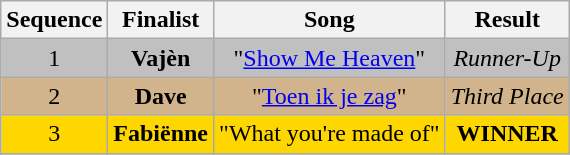<table class="wikitable" style="text-align: center; width: auto;">
<tr>
<th>Sequence</th>
<th>Finalist</th>
<th>Song</th>
<th>Result</th>
</tr>
<tr bgcolor="silver">
<td>1</td>
<td><strong>Vajèn</strong></td>
<td>"<a href='#'>Show Me Heaven</a>"</td>
<td><em>Runner-Up</em></td>
</tr>
<tr bgcolor="tan">
<td>2</td>
<td><strong>Dave</strong></td>
<td>"<a href='#'>Toen ik je zag</a>"</td>
<td><em>Third Place</em></td>
</tr>
<tr bgcolor="gold">
<td>3</td>
<td><strong>Fabiënne</strong></td>
<td>"What you're made of"</td>
<td><strong>WINNER</strong></td>
</tr>
<tr>
</tr>
</table>
